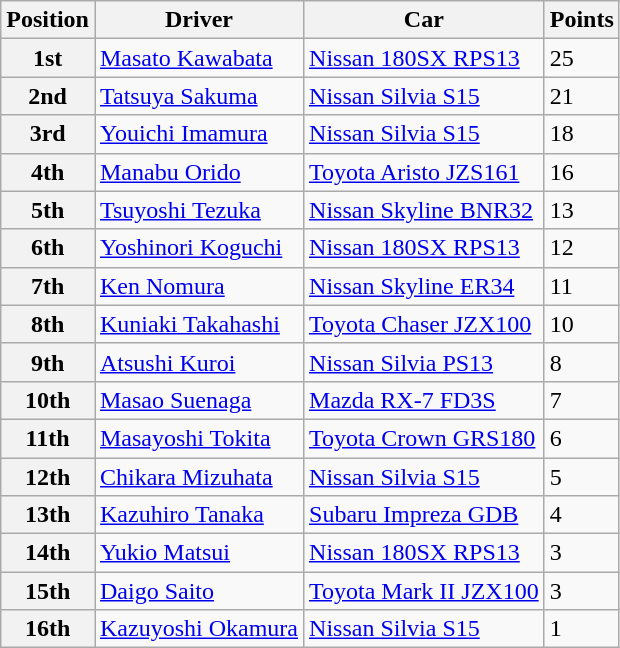<table class="wikitable">
<tr>
<th>Position</th>
<th>Driver</th>
<th>Car</th>
<th>Points</th>
</tr>
<tr>
<th>1st</th>
<td><a href='#'>Masato Kawabata</a></td>
<td><a href='#'>Nissan 180SX RPS13</a></td>
<td>25</td>
</tr>
<tr>
<th>2nd</th>
<td><a href='#'>Tatsuya Sakuma</a></td>
<td><a href='#'>Nissan Silvia S15</a></td>
<td>21</td>
</tr>
<tr>
<th>3rd</th>
<td><a href='#'>Youichi Imamura</a></td>
<td><a href='#'>Nissan Silvia S15</a></td>
<td>18</td>
</tr>
<tr>
<th>4th</th>
<td><a href='#'>Manabu Orido</a></td>
<td><a href='#'>Toyota Aristo JZS161</a></td>
<td>16</td>
</tr>
<tr>
<th>5th</th>
<td><a href='#'>Tsuyoshi Tezuka</a></td>
<td><a href='#'>Nissan Skyline BNR32</a></td>
<td>13</td>
</tr>
<tr>
<th>6th</th>
<td><a href='#'>Yoshinori Koguchi</a></td>
<td><a href='#'>Nissan 180SX RPS13</a></td>
<td>12</td>
</tr>
<tr>
<th>7th</th>
<td><a href='#'>Ken Nomura</a></td>
<td><a href='#'>Nissan Skyline ER34</a></td>
<td>11</td>
</tr>
<tr>
<th>8th</th>
<td><a href='#'>Kuniaki Takahashi</a></td>
<td><a href='#'>Toyota Chaser JZX100</a></td>
<td>10</td>
</tr>
<tr>
<th>9th</th>
<td><a href='#'>Atsushi Kuroi</a></td>
<td><a href='#'>Nissan Silvia PS13</a></td>
<td>8</td>
</tr>
<tr>
<th>10th</th>
<td><a href='#'>Masao Suenaga</a></td>
<td><a href='#'>Mazda RX-7 FD3S</a></td>
<td>7</td>
</tr>
<tr>
<th>11th</th>
<td><a href='#'>Masayoshi Tokita</a></td>
<td><a href='#'>Toyota Crown GRS180</a></td>
<td>6</td>
</tr>
<tr>
<th>12th</th>
<td><a href='#'>Chikara Mizuhata</a></td>
<td><a href='#'>Nissan Silvia S15</a></td>
<td>5</td>
</tr>
<tr>
<th>13th</th>
<td><a href='#'>Kazuhiro Tanaka</a></td>
<td><a href='#'>Subaru Impreza GDB</a></td>
<td>4</td>
</tr>
<tr>
<th>14th</th>
<td><a href='#'>Yukio Matsui</a></td>
<td><a href='#'>Nissan 180SX RPS13</a></td>
<td>3</td>
</tr>
<tr>
<th>15th</th>
<td><a href='#'>Daigo Saito</a></td>
<td><a href='#'>Toyota Mark II JZX100</a></td>
<td>3</td>
</tr>
<tr>
<th>16th</th>
<td><a href='#'>Kazuyoshi Okamura</a></td>
<td><a href='#'>Nissan Silvia S15</a></td>
<td>1</td>
</tr>
</table>
